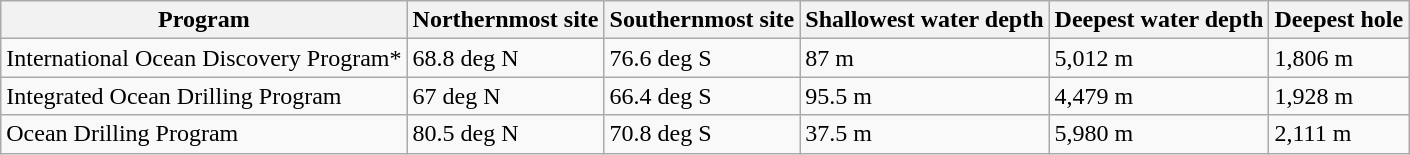<table class="wikitable">
<tr>
<th>Program</th>
<th>Northernmost site</th>
<th>Southernmost site</th>
<th>Shallowest water depth</th>
<th>Deepest water depth</th>
<th>Deepest hole</th>
</tr>
<tr>
<td>International Ocean Discovery Program*</td>
<td>68.8 deg N</td>
<td>76.6 deg S</td>
<td>87 m</td>
<td>5,012 m</td>
<td>1,806 m</td>
</tr>
<tr>
<td>Integrated Ocean Drilling Program</td>
<td>67 deg N</td>
<td>66.4 deg S</td>
<td>95.5 m</td>
<td>4,479 m</td>
<td>1,928 m</td>
</tr>
<tr>
<td>Ocean Drilling Program</td>
<td>80.5 deg N</td>
<td>70.8 deg S</td>
<td>37.5 m</td>
<td>5,980 m</td>
<td>2,111 m</td>
</tr>
</table>
